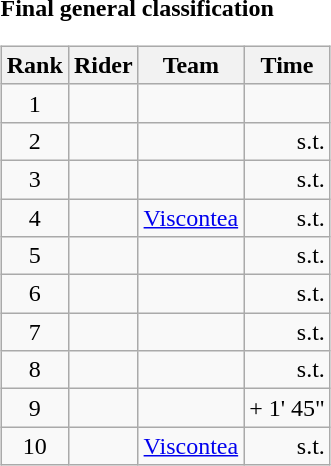<table>
<tr>
<td><strong>Final general classification</strong><br><table class="wikitable">
<tr>
<th scope="col">Rank</th>
<th scope="col">Rider</th>
<th scope="col">Team</th>
<th scope="col">Time</th>
</tr>
<tr>
<td style="text-align:center;">1</td>
<td></td>
<td></td>
<td style="text-align:right;"></td>
</tr>
<tr>
<td style="text-align:center;">2</td>
<td></td>
<td></td>
<td style="text-align:right;">s.t.</td>
</tr>
<tr>
<td style="text-align:center;">3</td>
<td></td>
<td></td>
<td style="text-align:right;">s.t.</td>
</tr>
<tr>
<td style="text-align:center;">4</td>
<td></td>
<td><a href='#'>Viscontea</a></td>
<td style="text-align:right;">s.t.</td>
</tr>
<tr>
<td style="text-align:center;">5</td>
<td></td>
<td></td>
<td style="text-align:right;">s.t.</td>
</tr>
<tr>
<td style="text-align:center;">6</td>
<td></td>
<td></td>
<td style="text-align:right;">s.t.</td>
</tr>
<tr>
<td style="text-align:center;">7</td>
<td></td>
<td></td>
<td style="text-align:right;">s.t.</td>
</tr>
<tr>
<td style="text-align:center;">8</td>
<td></td>
<td></td>
<td style="text-align:right;">s.t.</td>
</tr>
<tr>
<td style="text-align:center;">9</td>
<td></td>
<td></td>
<td style="text-align:right;">+ 1' 45"</td>
</tr>
<tr>
<td style="text-align:center;">10</td>
<td></td>
<td><a href='#'>Viscontea</a></td>
<td style="text-align:right;">s.t.</td>
</tr>
</table>
</td>
</tr>
</table>
